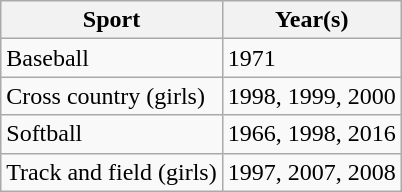<table class="wikitable">
<tr>
<th>Sport</th>
<th>Year(s)</th>
</tr>
<tr>
<td>Baseball</td>
<td>1971</td>
</tr>
<tr>
<td>Cross country (girls)</td>
<td>1998, 1999, 2000</td>
</tr>
<tr>
<td>Softball</td>
<td>1966, 1998, 2016</td>
</tr>
<tr>
<td>Track and field (girls)</td>
<td>1997, 2007, 2008</td>
</tr>
</table>
